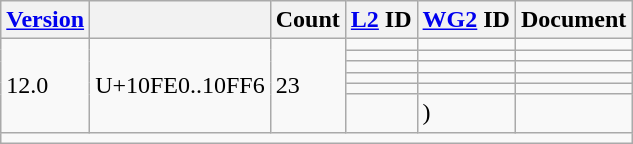<table class="wikitable collapsible sticky-header">
<tr>
<th><a href='#'>Version</a></th>
<th></th>
<th>Count</th>
<th><a href='#'>L2</a> ID</th>
<th><a href='#'>WG2</a> ID</th>
<th>Document</th>
</tr>
<tr>
<td rowspan="6">12.0</td>
<td rowspan="6">U+10FE0..10FF6</td>
<td rowspan="6">23</td>
<td></td>
<td></td>
<td></td>
</tr>
<tr>
<td></td>
<td></td>
<td></td>
</tr>
<tr>
<td></td>
<td></td>
<td></td>
</tr>
<tr>
<td></td>
<td></td>
<td></td>
</tr>
<tr>
<td></td>
<td></td>
<td></td>
</tr>
<tr>
<td></td>
<td> )</td>
<td></td>
</tr>
<tr class="sortbottom">
<td colspan="6"></td>
</tr>
</table>
